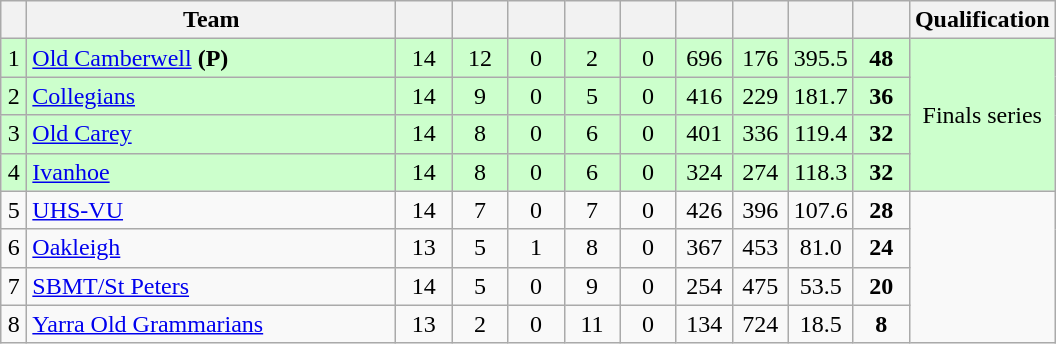<table class="wikitable" style="text-align:center; margin-bottom:0">
<tr>
<th style="width:10px"></th>
<th style="width:35%;">Team</th>
<th style="width:30px;"></th>
<th style="width:30px;"></th>
<th style="width:30px;"></th>
<th style="width:30px;"></th>
<th style="width:30px;"></th>
<th style="width:30px;"></th>
<th style="width:30px;"></th>
<th style="width:30px;"></th>
<th style="width:30px;"></th>
<th>Qualification</th>
</tr>
<tr style="background:#ccffcc;">
<td>1</td>
<td style="text-align:left;"><a href='#'>Old Camberwell</a> <strong>(P)</strong></td>
<td>14</td>
<td>12</td>
<td>0</td>
<td>2</td>
<td>0</td>
<td>696</td>
<td>176</td>
<td>395.5</td>
<td><strong>48</strong></td>
<td rowspan=4>Finals series</td>
</tr>
<tr style="background:#ccffcc;">
<td>2</td>
<td style="text-align:left;"><a href='#'>Collegians</a></td>
<td>14</td>
<td>9</td>
<td>0</td>
<td>5</td>
<td>0</td>
<td>416</td>
<td>229</td>
<td>181.7</td>
<td><strong>36</strong></td>
</tr>
<tr style="background:#ccffcc;">
<td>3</td>
<td style="text-align:left;"><a href='#'>Old Carey</a></td>
<td>14</td>
<td>8</td>
<td>0</td>
<td>6</td>
<td>0</td>
<td>401</td>
<td>336</td>
<td>119.4</td>
<td><strong>32</strong></td>
</tr>
<tr style="background:#ccffcc;">
<td>4</td>
<td style="text-align:left;"><a href='#'>Ivanhoe</a></td>
<td>14</td>
<td>8</td>
<td>0</td>
<td>6</td>
<td>0</td>
<td>324</td>
<td>274</td>
<td>118.3</td>
<td><strong>32</strong></td>
</tr>
<tr>
<td>5</td>
<td style="text-align:left;"><a href='#'>UHS-VU</a></td>
<td>14</td>
<td>7</td>
<td>0</td>
<td>7</td>
<td>0</td>
<td>426</td>
<td>396</td>
<td>107.6</td>
<td><strong>28</strong></td>
</tr>
<tr>
<td>6</td>
<td style="text-align:left;"><a href='#'>Oakleigh</a></td>
<td>13</td>
<td>5</td>
<td>1</td>
<td>8</td>
<td>0</td>
<td>367</td>
<td>453</td>
<td>81.0</td>
<td><strong>24</strong></td>
</tr>
<tr>
<td>7</td>
<td style="text-align:left;"><a href='#'>SBMT/St Peters</a></td>
<td>14</td>
<td>5</td>
<td>0</td>
<td>9</td>
<td>0</td>
<td>254</td>
<td>475</td>
<td>53.5</td>
<td><strong>20</strong></td>
</tr>
<tr>
<td>8</td>
<td style="text-align:left;"><a href='#'>Yarra Old Grammarians</a></td>
<td>13</td>
<td>2</td>
<td>0</td>
<td>11</td>
<td>0</td>
<td>134</td>
<td>724</td>
<td>18.5</td>
<td><strong>8</strong></td>
</tr>
</table>
